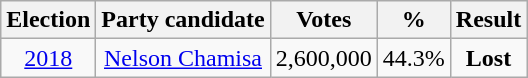<table class=wikitable style=text-align:center>
<tr>
<th>Election</th>
<th>Party candidate</th>
<th>Votes</th>
<th>%</th>
<th>Result</th>
</tr>
<tr>
<td><a href='#'>2018</a></td>
<td><a href='#'>Nelson Chamisa</a></td>
<td>2,600,000</td>
<td>44.3%</td>
<td><strong>Lost</strong> </td>
</tr>
</table>
